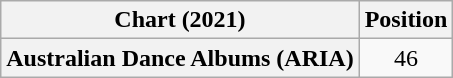<table class="wikitable plainrowheaders" style="text-align:center">
<tr>
<th scope="col">Chart (2021)</th>
<th scope="col">Position</th>
</tr>
<tr>
<th scope="row">Australian Dance Albums (ARIA)</th>
<td>46</td>
</tr>
</table>
